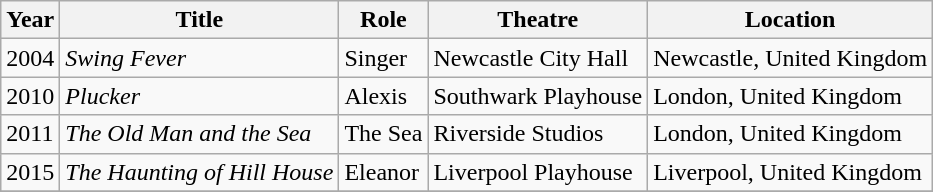<table class="wikitable toptextcells">
<tr>
<th>Year</th>
<th>Title</th>
<th>Role</th>
<th>Theatre</th>
<th>Location</th>
</tr>
<tr>
<td>2004</td>
<td><em>Swing Fever</em></td>
<td>Singer</td>
<td>Newcastle City Hall</td>
<td>Newcastle, United Kingdom</td>
</tr>
<tr>
<td>2010</td>
<td><em>Plucker</em></td>
<td>Alexis</td>
<td>Southwark Playhouse</td>
<td>London, United Kingdom</td>
</tr>
<tr>
<td>2011</td>
<td><em>The Old Man and the Sea</em></td>
<td>The Sea</td>
<td>Riverside Studios</td>
<td>London, United Kingdom</td>
</tr>
<tr>
<td>2015</td>
<td><em>The Haunting of Hill House</em></td>
<td>Eleanor</td>
<td>Liverpool Playhouse</td>
<td>Liverpool, United Kingdom</td>
</tr>
<tr>
</tr>
</table>
